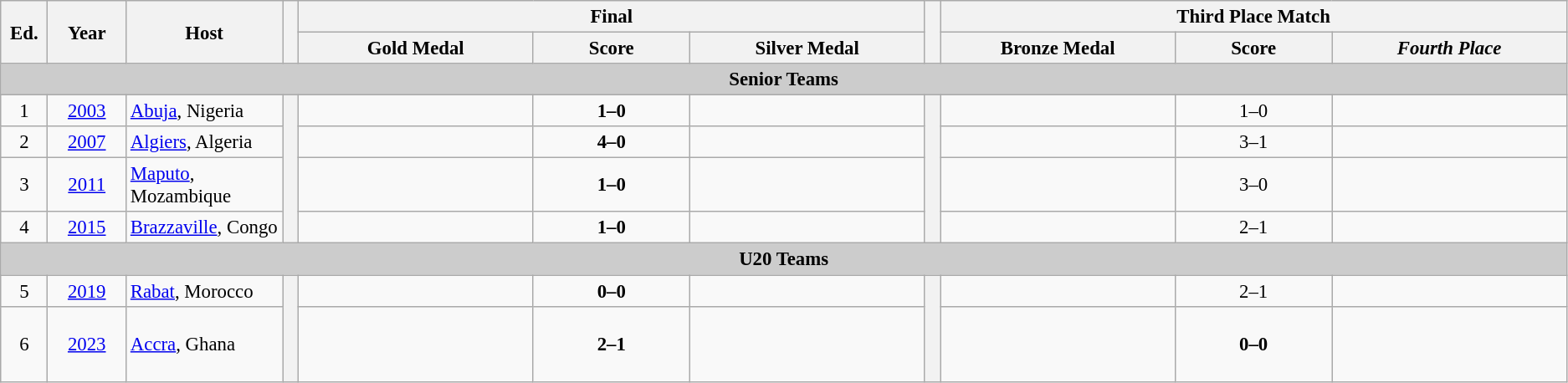<table class="wikitable" style= "font-size:95%; width:%; text-align:center">
<tr>
<th rowspan=2>Ed.</th>
<th rowspan=2 width=5%>Year</th>
<th rowspan=2 width=10%>Host</th>
<th width=1% rowspan=2 bgcolor=ffffff></th>
<th colspan=3>Final</th>
<th width=1% rowspan=2 bgcolor=ffffff></th>
<th colspan=3>Third Place Match</th>
</tr>
<tr bgcolor=#EFEFEF>
<th width=15%>Gold Medal</th>
<th width=10%>Score</th>
<th width=15%>Silver Medal</th>
<th width=15%>Bronze Medal</th>
<th width=10%>Score</th>
<th width=15%><em>Fourth Place</em></th>
</tr>
<tr>
<td colspan="11" bgcolor="#cccccc"align=center><strong>Senior Teams</strong></td>
</tr>
<tr>
<td>1</td>
<td><a href='#'>2003</a></td>
<td align=left><a href='#'>Abuja</a>, Nigeria</td>
<th width=1% rowspan=4 bgcolor=ffffff></th>
<td><strong></strong></td>
<td><strong>1–0</strong></td>
<td></td>
<th width=1% rowspan=4 bgcolor=ffffff></th>
<td></td>
<td>1–0</td>
<td></td>
</tr>
<tr>
<td>2</td>
<td><a href='#'>2007</a></td>
<td align=left><a href='#'>Algiers</a>, Algeria</td>
<td><strong></strong></td>
<td><strong>4–0</strong></td>
<td></td>
<td></td>
<td>3–1</td>
<td></td>
</tr>
<tr>
<td>3</td>
<td><a href='#'>2011</a></td>
<td align=left><a href='#'>Maputo</a>, Mozambique</td>
<td><strong></strong></td>
<td><strong>1–0</strong></td>
<td></td>
<td></td>
<td>3–0</td>
<td></td>
</tr>
<tr>
<td>4</td>
<td><a href='#'>2015</a></td>
<td align=left><a href='#'>Brazzaville</a>, Congo</td>
<td><strong></strong></td>
<td><strong>1–0</strong></td>
<td></td>
<td></td>
<td>2–1</td>
<td></td>
</tr>
<tr>
<td colspan="11" bgcolor="#cccccc"align=center><strong>U20 Teams</strong></td>
</tr>
<tr>
<td>5</td>
<td><a href='#'>2019</a></td>
<td align=left><a href='#'>Rabat</a>, Morocco</td>
<th width=1% rowspan=2 bgcolor=ffffff></th>
<td><strong></strong></td>
<td><strong>0–0</strong> <br> <strong></strong></td>
<td></td>
<th width=1% rowspan=2 bgcolor=ffffff></th>
<td></td>
<td>2–1</td>
<td></td>
</tr>
<tr style="height: 4em;">
<td>6</td>
<td><a href='#'>2023</a></td>
<td align=left><a href='#'>Accra</a>, Ghana</td>
<td><strong></strong></td>
<td><strong>2–1</strong></td>
<td></td>
<td></td>
<td><strong>0–0</strong> <br> <strong></strong></td>
<td></td>
</tr>
</table>
